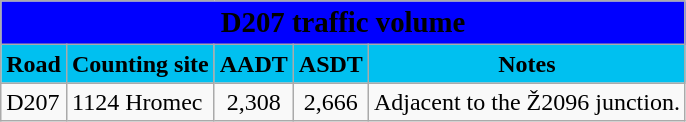<table class="wikitable">
<tr>
<td colspan=5 bgcolor=blue align=center style=margin-top:15><span><big><strong>D207 traffic volume</strong></big></span></td>
</tr>
<tr>
<td align=center bgcolor=00c0f0><strong>Road</strong></td>
<td align=center bgcolor=00c0f0><strong>Counting site</strong></td>
<td align=center bgcolor=00c0f0><strong>AADT</strong></td>
<td align=center bgcolor=00c0f0><strong>ASDT</strong></td>
<td align=center bgcolor=00c0f0><strong>Notes</strong></td>
</tr>
<tr>
<td> D207</td>
<td>1124 Hromec</td>
<td align=center>2,308</td>
<td align=center>2,666</td>
<td>Adjacent to the Ž2096 junction.</td>
</tr>
</table>
